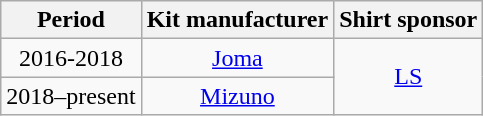<table class="wikitable" style="text-align: center">
<tr>
<th>Period</th>
<th>Kit manufacturer</th>
<th>Shirt sponsor</th>
</tr>
<tr>
<td>2016-2018</td>
<td> <a href='#'>Joma</a></td>
<td rowspan="2"><a href='#'>LS</a></td>
</tr>
<tr>
<td>2018–present</td>
<td> <a href='#'>Mizuno</a></td>
</tr>
</table>
